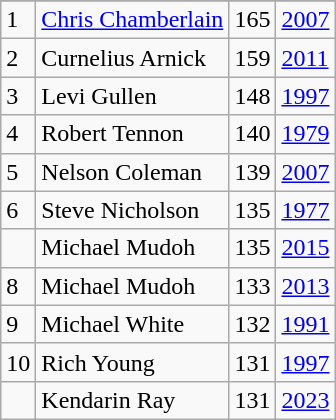<table class="wikitable">
<tr>
</tr>
<tr>
<td>1</td>
<td><a href='#'>Chris Chamberlain</a></td>
<td>165</td>
<td><a href='#'>2007</a></td>
</tr>
<tr>
<td>2</td>
<td>Curnelius Arnick</td>
<td>159</td>
<td><a href='#'>2011</a></td>
</tr>
<tr>
<td>3</td>
<td>Levi Gullen</td>
<td>148</td>
<td><a href='#'>1997</a></td>
</tr>
<tr>
<td>4</td>
<td>Robert Tennon</td>
<td>140</td>
<td><a href='#'>1979</a></td>
</tr>
<tr>
<td>5</td>
<td>Nelson Coleman</td>
<td>139</td>
<td><a href='#'>2007</a></td>
</tr>
<tr>
<td>6</td>
<td>Steve Nicholson</td>
<td>135</td>
<td><a href='#'>1977</a></td>
</tr>
<tr>
<td></td>
<td>Michael Mudoh</td>
<td>135</td>
<td><a href='#'>2015</a></td>
</tr>
<tr>
<td>8</td>
<td>Michael Mudoh</td>
<td>133</td>
<td><a href='#'>2013</a></td>
</tr>
<tr>
<td>9</td>
<td>Michael White</td>
<td>132</td>
<td><a href='#'>1991</a></td>
</tr>
<tr>
<td>10</td>
<td>Rich Young</td>
<td>131</td>
<td><a href='#'>1997</a></td>
</tr>
<tr>
<td></td>
<td>Kendarin Ray</td>
<td>131</td>
<td><a href='#'>2023</a></td>
</tr>
</table>
